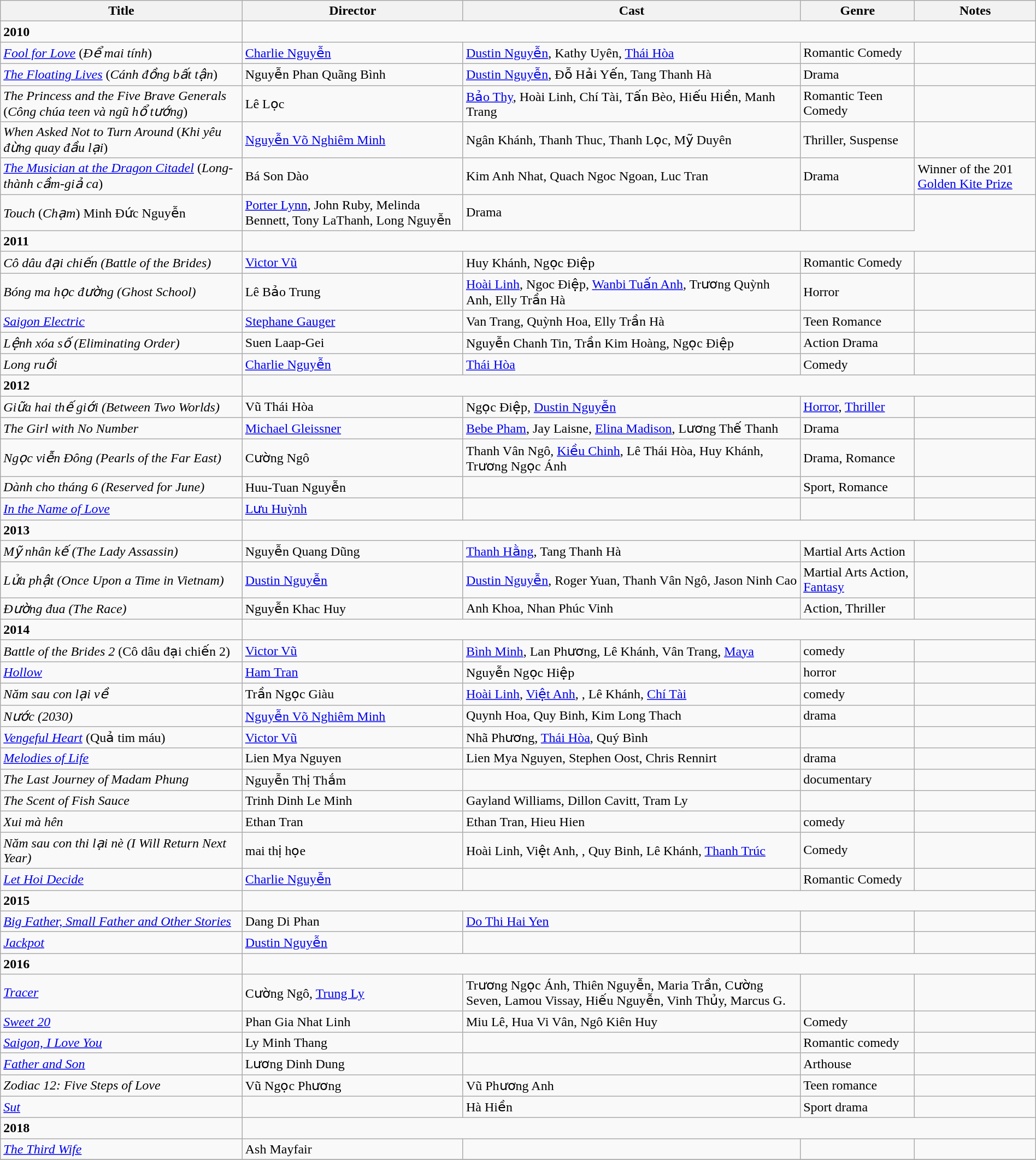<table class="wikitable" width= "100%">
<tr>
<th>Title</th>
<th>Director</th>
<th>Cast</th>
<th>Genre</th>
<th>Notes</th>
</tr>
<tr>
<td><strong>2010</strong></td>
</tr>
<tr>
<td><em><a href='#'>Fool for Love</a></em> (<em>Để mai tính</em>)</td>
<td><a href='#'>Charlie Nguyễn</a></td>
<td><a href='#'>Dustin Nguyễn</a>, Kathy Uyên, <a href='#'>Thái Hòa</a></td>
<td>Romantic Comedy</td>
<td></td>
</tr>
<tr>
<td><em><a href='#'>The Floating Lives</a></em> (<em>Cánh đồng bất tận</em>)</td>
<td>Nguyễn Phan Quãng Bình</td>
<td><a href='#'>Dustin Nguyễn</a>, Đỗ Hải Yến, Tang Thanh Hà</td>
<td>Drama</td>
<td></td>
</tr>
<tr>
<td><em>The Princess and the Five Brave Generals</em> (<em>Công chúa teen và ngũ hổ tướng</em>)</td>
<td>Lê Lọc</td>
<td><a href='#'>Bảo Thy</a>, Hoài Linh, Chí Tài, Tấn Bèo, Hiếu Hiền, Manh Trang</td>
<td>Romantic Teen Comedy</td>
<td></td>
</tr>
<tr>
<td><em>When Asked Not to Turn Around</em> (<em>Khi yêu đừng quay đầu lại</em>)</td>
<td><a href='#'>Nguyễn Võ Nghiêm Minh</a></td>
<td>Ngân Khánh, Thanh Thuc, Thanh Lọc, Mỹ Duyên</td>
<td>Thriller, Suspense</td>
<td></td>
</tr>
<tr>
<td><em><a href='#'>The Musician at the Dragon Citadel</a></em> (<em>Long-thành cầm-giả ca</em>)</td>
<td>Bá Son Dào</td>
<td>Kim Anh Nhat, Quach Ngoc Ngoan, Luc Tran</td>
<td>Drama</td>
<td>Winner of the 201 <a href='#'>Golden Kite Prize</a></td>
</tr>
<tr>
<td><em>Touch</em> (<em>Chạm</em>) Minh Đức Nguyễn</td>
<td><a href='#'>Porter Lynn</a>, John Ruby, Melinda Bennett, Tony LaThanh, Long Nguyễn</td>
<td>Drama</td>
<td></td>
</tr>
<tr>
<td><strong>2011</strong></td>
</tr>
<tr>
<td><em>Cô dâu đại chiến (Battle of the Brides)</em></td>
<td><a href='#'>Victor Vũ</a></td>
<td>Huy Khánh, Ngọc Điệp</td>
<td>Romantic Comedy</td>
<td></td>
</tr>
<tr>
<td><em>Bóng ma học đường (Ghost School)</em></td>
<td>Lê Bảo Trung</td>
<td><a href='#'>Hoài Linh</a>, Ngoc Điệp, <a href='#'>Wanbi Tuấn Anh</a>, Trương Quỳnh Anh, Elly Trần Hà</td>
<td>Horror</td>
<td></td>
</tr>
<tr>
<td><em><a href='#'>Saigon Electric</a></em></td>
<td><a href='#'>Stephane Gauger</a></td>
<td>Van Trang, Quỳnh Hoa, Elly Trần Hà</td>
<td>Teen Romance</td>
<td></td>
</tr>
<tr>
<td><em>Lệnh xóa số (Eliminating Order)</em></td>
<td>Suen Laap-Gei</td>
<td>Nguyễn Chanh Tin, Trần Kim Hoàng, Ngọc Điệp</td>
<td>Action Drama</td>
<td></td>
</tr>
<tr>
<td><em>Long ruồi</em></td>
<td><a href='#'>Charlie Nguyễn</a></td>
<td><a href='#'>Thái Hòa</a></td>
<td>Comedy</td>
<td></td>
</tr>
<tr>
<td><strong>2012</strong></td>
</tr>
<tr>
<td><em>Giữa hai thế giới (Between Two Worlds)</em></td>
<td>Vũ Thái Hòa</td>
<td>Ngọc Điệp, <a href='#'>Dustin Nguyễn</a></td>
<td><a href='#'>Horror</a>, <a href='#'>Thriller</a></td>
<td></td>
</tr>
<tr>
<td><em>The Girl with No Number</em></td>
<td><a href='#'>Michael Gleissner</a></td>
<td><a href='#'>Bebe Pham</a>, Jay Laisne, <a href='#'>Elina Madison</a>, Lương Thế Thanh</td>
<td>Drama</td>
<td></td>
</tr>
<tr>
<td><em>Ngọc viễn Đông (Pearls of the Far East)</em></td>
<td>Cường Ngô</td>
<td>Thanh Vân Ngô, <a href='#'>Kiều Chinh</a>, Lê Thái Hòa, Huy Khánh, Trương Ngọc Ánh</td>
<td>Drama, Romance</td>
<td></td>
</tr>
<tr>
<td><em>Dành cho tháng 6 (Reserved for June)</em></td>
<td>Huu-Tuan Nguyễn</td>
<td></td>
<td>Sport, Romance</td>
<td></td>
</tr>
<tr>
<td><em><a href='#'>In the Name of Love</a></em></td>
<td><a href='#'>Lưu Huỳnh</a></td>
<td></td>
<td></td>
<td></td>
</tr>
<tr>
<td><strong>2013</strong></td>
</tr>
<tr>
<td><em>Mỹ nhân kế (The Lady Assassin)</em></td>
<td>Nguyễn Quang Dũng</td>
<td><a href='#'>Thanh Hằng</a>, Tang Thanh Hà</td>
<td>Martial Arts Action</td>
<td></td>
</tr>
<tr>
<td><em>Lửa phật (Once Upon a Time in Vietnam)</em></td>
<td><a href='#'>Dustin Nguyễn</a></td>
<td><a href='#'>Dustin Nguyễn</a>, Roger Yuan, Thanh Vân Ngô, Jason Ninh Cao</td>
<td>Martial Arts Action, <a href='#'>Fantasy</a></td>
<td></td>
</tr>
<tr>
<td><em>Đường đua (The Race)</em></td>
<td>Nguyễn Khac Huy</td>
<td>Anh Khoa, Nhan Phúc Vinh</td>
<td>Action, Thriller</td>
<td></td>
</tr>
<tr>
<td><strong>2014</strong></td>
</tr>
<tr>
<td><em>Battle of the Brides 2</em> (Cô dâu đại chiến 2)</td>
<td><a href='#'>Victor Vũ</a></td>
<td><a href='#'>Bình Minh</a>, Lan Phương, Lê Khánh, Vân Trang, <a href='#'>Maya</a></td>
<td>comedy</td>
<td></td>
</tr>
<tr>
<td><em><a href='#'>Hollow</a></em></td>
<td><a href='#'>Ham Tran</a></td>
<td>Nguyễn Ngọc Hiệp</td>
<td>horror</td>
<td></td>
</tr>
<tr>
<td><em>Năm sau con lại về</em></td>
<td>Trần Ngọc Giàu</td>
<td><a href='#'>Hoài Linh</a>, <a href='#'>Việt Anh</a>, , Lê Khánh, <a href='#'>Chí Tài</a></td>
<td>comedy</td>
<td></td>
</tr>
<tr>
<td><em>Nước (2030)</em></td>
<td><a href='#'>Nguyễn Võ Nghiêm Minh</a></td>
<td>Quynh Hoa, Quy Binh, Kim Long Thach</td>
<td>drama</td>
<td></td>
</tr>
<tr>
<td><em><a href='#'>Vengeful Heart</a></em> (Quả tim máu)</td>
<td><a href='#'>Victor Vũ</a></td>
<td>Nhã Phương, <a href='#'>Thái Hòa</a>, Quý Bình</td>
<td></td>
<td></td>
</tr>
<tr>
<td><em><a href='#'>Melodies of Life</a></em></td>
<td>Lien Mya Nguyen</td>
<td>Lien Mya Nguyen, Stephen Oost, Chris Rennirt</td>
<td>drama</td>
<td></td>
</tr>
<tr>
<td><em>The Last Journey of Madam Phung</em></td>
<td>Nguyễn Thị Thắm</td>
<td></td>
<td>documentary</td>
<td></td>
</tr>
<tr>
<td><em>The Scent of Fish Sauce</em></td>
<td>Trinh Dinh Le Minh</td>
<td>Gayland Williams, Dillon Cavitt, Tram Ly</td>
<td></td>
<td></td>
</tr>
<tr>
<td><em>Xui mà hên</em></td>
<td>Ethan Tran</td>
<td>Ethan Tran, Hieu Hien</td>
<td>comedy</td>
<td></td>
</tr>
<tr>
<td><em>Năm sau con thi lại nè (I Will Return Next Year)</em></td>
<td>mai thị họe</td>
<td>Hoài Linh, Việt Anh, , Quy Binh, Lê Khánh, <a href='#'>Thanh Trúc</a></td>
<td>Comedy</td>
<td></td>
</tr>
<tr>
<td><em><a href='#'>Let Hoi Decide</a></em></td>
<td><a href='#'>Charlie Nguyễn</a></td>
<td></td>
<td>Romantic Comedy</td>
<td></td>
</tr>
<tr>
<td><strong>2015</strong></td>
</tr>
<tr>
<td><em><a href='#'>Big Father, Small Father and Other Stories</a></em></td>
<td>Dang Di Phan</td>
<td><a href='#'>Do Thi Hai Yen</a></td>
<td></td>
<td></td>
</tr>
<tr>
<td><em><a href='#'>Jackpot</a></em></td>
<td><a href='#'>Dustin Nguyễn</a></td>
<td></td>
<td></td>
<td></td>
</tr>
<tr>
<td><strong>2016</strong></td>
</tr>
<tr>
<td><em><a href='#'>Tracer</a></em></td>
<td>Cường Ngô, <a href='#'>Trung Ly</a></td>
<td>Trương Ngọc Ánh, Thiên Nguyễn, Maria Trần, Cường Seven, Lamou Vissay, Hiếu Nguyễn, Vinh Thủy, Marcus G.</td>
<td></td>
<td></td>
</tr>
<tr>
<td><em><a href='#'>Sweet 20</a></em></td>
<td>Phan Gia Nhat Linh</td>
<td>Miu Lê, Hua Vi Vân, Ngô Kiên Huy</td>
<td>Comedy</td>
<td></td>
</tr>
<tr>
<td><em><a href='#'>Saigon, I Love You</a></em></td>
<td>Ly Minh Thang</td>
<td></td>
<td>Romantic comedy</td>
<td></td>
</tr>
<tr>
<td><em><a href='#'>Father and Son</a></em></td>
<td>Lương Dinh Dung</td>
<td></td>
<td>Arthouse</td>
<td></td>
</tr>
<tr>
<td><em>Zodiac 12: Five Steps of Love</em></td>
<td>Vũ Ngọc Phương</td>
<td>Vũ Phương Anh</td>
<td>Teen romance</td>
<td></td>
</tr>
<tr>
<td><em><a href='#'>Sut</a></em></td>
<td></td>
<td>Hà Hiền</td>
<td>Sport drama</td>
<td></td>
</tr>
<tr>
<td><strong>2018</strong></td>
</tr>
<tr>
<td><em><a href='#'>The Third Wife</a></em></td>
<td>Ash Mayfair</td>
<td></td>
<td></td>
<td></td>
</tr>
<tr>
</tr>
</table>
